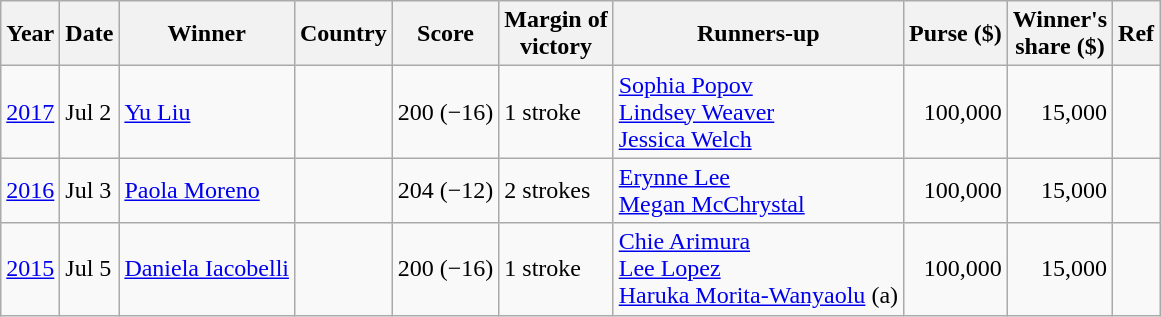<table class="wikitable">
<tr>
<th>Year</th>
<th>Date</th>
<th>Winner</th>
<th>Country</th>
<th>Score</th>
<th>Margin of<br>victory</th>
<th>Runners-up</th>
<th>Purse ($)</th>
<th>Winner's<br>share ($)</th>
<th>Ref</th>
</tr>
<tr>
<td><a href='#'>2017</a></td>
<td>Jul 2</td>
<td><a href='#'>Yu Liu</a></td>
<td></td>
<td>200 (−16)</td>
<td>1 stroke</td>
<td> <a href='#'>Sophia Popov</a><br> <a href='#'>Lindsey Weaver</a><br> <a href='#'>Jessica Welch</a></td>
<td align=right>100,000</td>
<td align=right>15,000</td>
<td></td>
</tr>
<tr>
<td><a href='#'>2016</a></td>
<td>Jul 3</td>
<td><a href='#'>Paola Moreno</a></td>
<td></td>
<td>204 (−12)</td>
<td>2 strokes</td>
<td> <a href='#'>Erynne Lee</a><br> <a href='#'>Megan McChrystal</a></td>
<td align=right>100,000</td>
<td align=right>15,000</td>
<td></td>
</tr>
<tr>
<td><a href='#'>2015</a></td>
<td>Jul 5</td>
<td><a href='#'>Daniela Iacobelli</a></td>
<td></td>
<td>200 (−16)</td>
<td>1 stroke</td>
<td> <a href='#'>Chie Arimura</a><br> <a href='#'>Lee Lopez</a><br> <a href='#'>Haruka Morita-Wanyaolu</a> (a)</td>
<td align=right>100,000</td>
<td align=right>15,000</td>
<td></td>
</tr>
</table>
